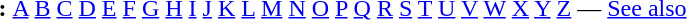<table id="toc" border="0">
<tr>
<th>:</th>
<td><a href='#'>A</a> <a href='#'>B</a> <a href='#'>C</a> <a href='#'>D</a> <a href='#'>E</a> <a href='#'>F</a> <a href='#'>G</a> <a href='#'>H</a> <a href='#'>I</a> <a href='#'>J</a> <a href='#'>K</a> <a href='#'>L</a> <a href='#'>M</a> <a href='#'>N</a> <a href='#'>O</a> <a href='#'>P</a> <a href='#'>Q</a> <a href='#'>R</a> <a href='#'>S</a> <a href='#'>T</a> <a href='#'>U</a> <a href='#'>V</a> <a href='#'>W</a> <a href='#'>X</a> <a href='#'>Y</a>  <a href='#'>Z</a> — <a href='#'>See also</a></td>
</tr>
</table>
